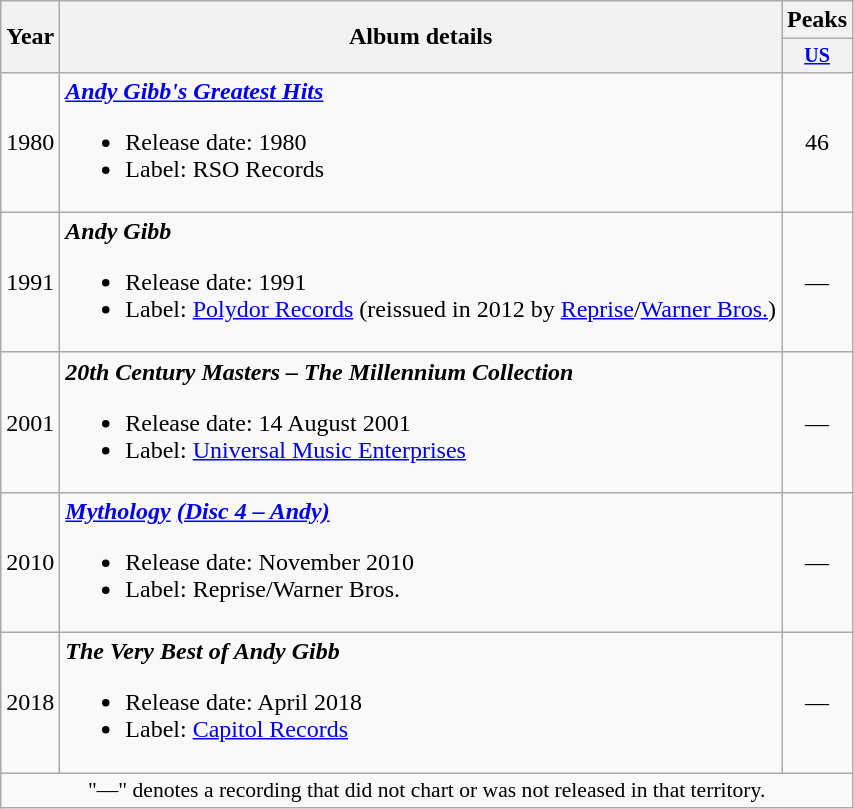<table class="wikitable" style="text-align:center;">
<tr>
<th rowspan="2">Year</th>
<th rowspan="2">Album details</th>
<th colspan="1">Peaks</th>
</tr>
<tr style="font-size:smaller;">
<th width="35"><a href='#'>US</a><br></th>
</tr>
<tr>
<td>1980</td>
<td style="text-align:left;"><strong><em><a href='#'>Andy Gibb's Greatest Hits</a></em></strong><br><ul><li>Release date: 1980</li><li>Label: RSO Records</li></ul></td>
<td>46</td>
</tr>
<tr>
<td>1991</td>
<td style="text-align:left;"><strong><em>Andy Gibb</em></strong><br><ul><li>Release date: 1991</li><li>Label: <a href='#'>Polydor Records</a> (reissued in 2012 by <a href='#'>Reprise</a>/<a href='#'>Warner Bros.</a>)</li></ul></td>
<td>—</td>
</tr>
<tr>
<td>2001</td>
<td style="text-align:left;"><strong><em>20th Century Masters – The Millennium Collection</em></strong><br><ul><li>Release date: 14 August 2001</li><li>Label: <a href='#'>Universal Music Enterprises</a></li></ul></td>
<td>—</td>
</tr>
<tr>
<td>2010</td>
<td style="text-align:left;"><strong><em><a href='#'>Mythology</a> <a href='#'>(Disc 4 – Andy)</a></em></strong><br><ul><li>Release date: November 2010</li><li>Label: Reprise/Warner Bros.</li></ul></td>
<td>—</td>
</tr>
<tr>
<td>2018</td>
<td style="text-align:left;"><strong><em>The Very Best of Andy Gibb</em></strong><br><ul><li>Release date: April 2018</li><li>Label: <a href='#'>Capitol Records</a></li></ul></td>
<td>—</td>
</tr>
<tr>
<td colspan="15" style="font-size:90%">"—" denotes a recording that did not chart or was not released in that territory.</td>
</tr>
</table>
